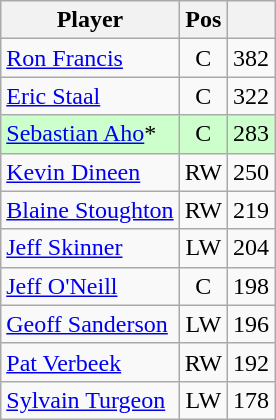<table class="wikitable" style="text-align:center; float:left; margin-right:1em;">
<tr>
<th>Player</th>
<th>Pos</th>
<th></th>
</tr>
<tr>
<td style="text-align:left;"><a href='#'>Ron Francis</a></td>
<td>C</td>
<td>382</td>
</tr>
<tr>
<td style="text-align:left;"><a href='#'>Eric Staal</a></td>
<td>C</td>
<td>322</td>
</tr>
<tr style="background:#cfc;">
<td style="text-align:left;"><a href='#'>Sebastian Aho</a>*</td>
<td>C</td>
<td>283</td>
</tr>
<tr>
<td style="text-align:left;"><a href='#'>Kevin Dineen</a></td>
<td>RW</td>
<td>250</td>
</tr>
<tr>
<td style="text-align:left;"><a href='#'>Blaine Stoughton</a></td>
<td>RW</td>
<td>219</td>
</tr>
<tr>
<td style="text-align:left;"><a href='#'>Jeff Skinner</a></td>
<td>LW</td>
<td>204</td>
</tr>
<tr>
<td style="text-align:left;"><a href='#'>Jeff O'Neill</a></td>
<td>C</td>
<td>198</td>
</tr>
<tr>
<td style="text-align:left;"><a href='#'>Geoff Sanderson</a></td>
<td>LW</td>
<td>196</td>
</tr>
<tr>
<td style="text-align:left;"><a href='#'>Pat Verbeek</a></td>
<td>RW</td>
<td>192</td>
</tr>
<tr>
<td style="text-align:left;"><a href='#'>Sylvain Turgeon</a></td>
<td>LW</td>
<td>178</td>
</tr>
</table>
